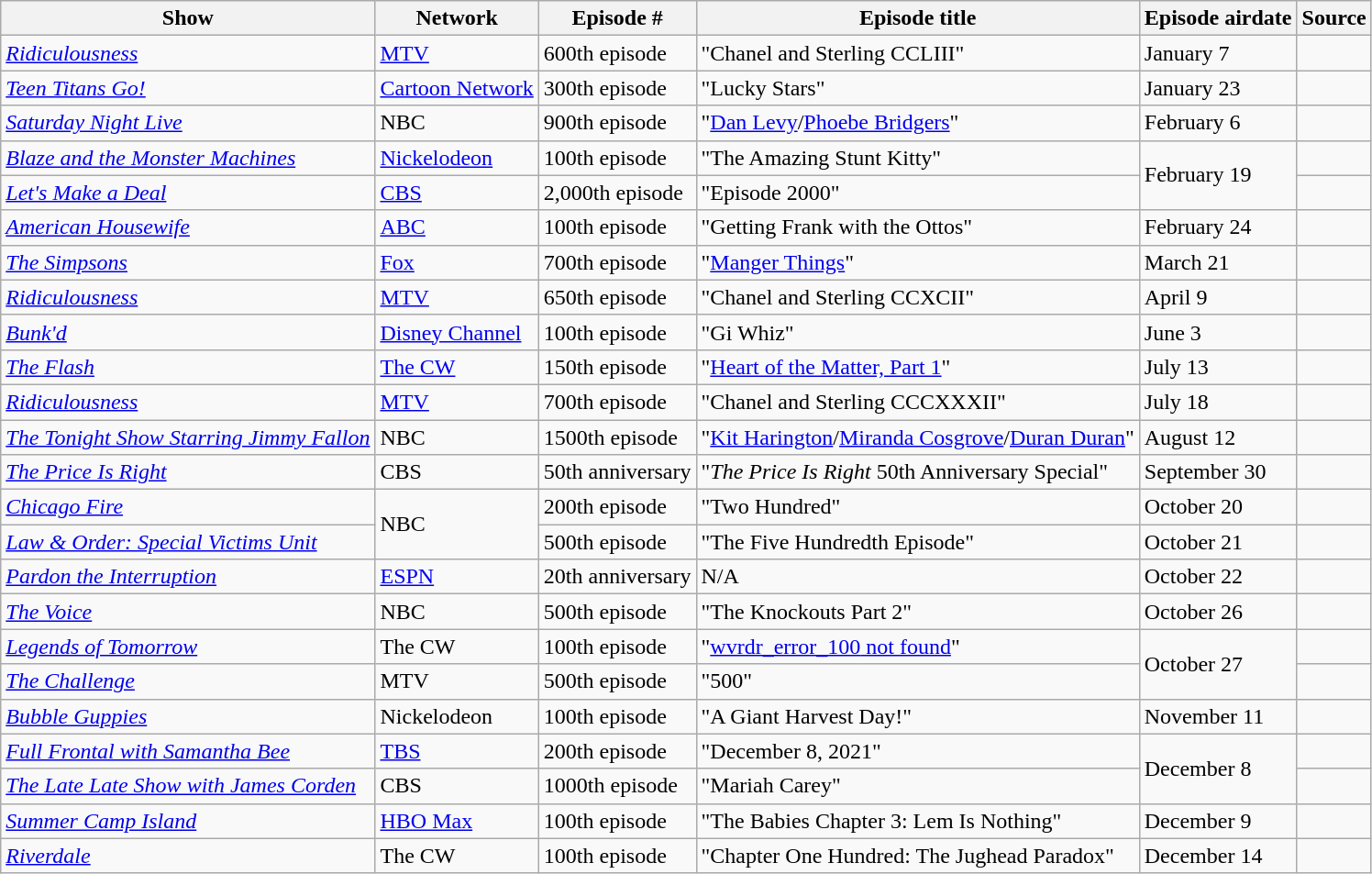<table class="wikitable sortable">
<tr>
<th>Show</th>
<th>Network</th>
<th>Episode #</th>
<th>Episode title </th>
<th>Episode airdate </th>
<th>Source </th>
</tr>
<tr>
<td><em><a href='#'>Ridiculousness</a></em></td>
<td><a href='#'>MTV</a></td>
<td>600th episode</td>
<td>"Chanel and Sterling CCLIII"</td>
<td>January 7</td>
<td></td>
</tr>
<tr>
<td><em><a href='#'>Teen Titans Go!</a></em></td>
<td><a href='#'>Cartoon Network</a></td>
<td>300th episode</td>
<td>"Lucky Stars"</td>
<td>January 23</td>
<td></td>
</tr>
<tr>
<td><em><a href='#'>Saturday Night Live</a></em></td>
<td>NBC</td>
<td>900th episode</td>
<td>"<a href='#'>Dan Levy</a>/<a href='#'>Phoebe Bridgers</a>"</td>
<td>February 6</td>
<td></td>
</tr>
<tr>
<td><em><a href='#'>Blaze and the Monster Machines</a></em></td>
<td><a href='#'>Nickelodeon</a></td>
<td>100th episode</td>
<td>"The Amazing Stunt Kitty"</td>
<td rowspan=2>February 19</td>
</tr>
<tr>
<td><em><a href='#'>Let's Make a Deal</a></em></td>
<td><a href='#'>CBS</a></td>
<td>2,000th episode</td>
<td>"Episode 2000"</td>
<td></td>
</tr>
<tr>
<td><em><a href='#'>American Housewife</a></em></td>
<td><a href='#'>ABC</a></td>
<td>100th episode</td>
<td>"Getting Frank with the Ottos"</td>
<td>February 24</td>
<td></td>
</tr>
<tr>
<td><em><a href='#'>The Simpsons</a></em></td>
<td><a href='#'>Fox</a></td>
<td>700th episode</td>
<td>"<a href='#'>Manger Things</a>"</td>
<td>March 21</td>
<td></td>
</tr>
<tr>
<td><em><a href='#'>Ridiculousness</a></em></td>
<td><a href='#'>MTV</a></td>
<td>650th episode</td>
<td>"Chanel and Sterling CCXCII"</td>
<td>April 9</td>
<td></td>
</tr>
<tr>
<td><em><a href='#'>Bunk'd</a></em></td>
<td><a href='#'>Disney Channel</a></td>
<td>100th episode</td>
<td>"Gi Whiz"</td>
<td>June 3</td>
<td></td>
</tr>
<tr>
<td><em><a href='#'>The Flash</a></em></td>
<td><a href='#'>The CW</a></td>
<td>150th episode</td>
<td>"<a href='#'>Heart of the Matter, Part 1</a>"</td>
<td>July 13</td>
<td></td>
</tr>
<tr>
<td><em><a href='#'>Ridiculousness</a></em></td>
<td><a href='#'>MTV</a></td>
<td>700th episode</td>
<td>"Chanel and Sterling CCCXXXII"</td>
<td>July 18</td>
<td></td>
</tr>
<tr>
<td><em><a href='#'>The Tonight Show Starring Jimmy Fallon</a></em></td>
<td>NBC</td>
<td>1500th episode</td>
<td>"<a href='#'>Kit Harington</a>/<a href='#'>Miranda Cosgrove</a>/<a href='#'>Duran Duran</a>"</td>
<td>August 12</td>
<td></td>
</tr>
<tr>
<td><em><a href='#'>The Price Is Right</a></em></td>
<td>CBS</td>
<td>50th anniversary</td>
<td>"<em>The Price Is Right</em> 50th Anniversary Special"</td>
<td>September 30</td>
<td></td>
</tr>
<tr>
<td><em><a href='#'>Chicago Fire</a></em></td>
<td rowspan=2>NBC</td>
<td>200th episode</td>
<td>"Two Hundred"</td>
<td>October 20</td>
<td></td>
</tr>
<tr>
<td><em><a href='#'>Law & Order: Special Victims Unit</a></em></td>
<td>500th episode</td>
<td>"The Five Hundredth Episode"</td>
<td>October 21</td>
<td></td>
</tr>
<tr>
<td><em><a href='#'>Pardon the Interruption</a></em></td>
<td><a href='#'>ESPN</a></td>
<td>20th anniversary</td>
<td>N/A</td>
<td>October 22</td>
<td></td>
</tr>
<tr>
<td><em><a href='#'>The Voice</a></em></td>
<td>NBC</td>
<td>500th episode</td>
<td>"The Knockouts Part 2"</td>
<td>October 26</td>
<td></td>
</tr>
<tr>
<td><em><a href='#'>Legends of Tomorrow</a></em></td>
<td>The CW</td>
<td>100th episode</td>
<td>"<a href='#'>wvrdr_error_100<oest-of-th3-gs.gid30n> not found</a>"</td>
<td rowspan="2">October 27</td>
<td></td>
</tr>
<tr>
<td><em><a href='#'>The Challenge</a></em></td>
<td>MTV</td>
<td>500th episode</td>
<td>"500"</td>
<td></td>
</tr>
<tr>
<td><em><a href='#'>Bubble Guppies</a></em></td>
<td>Nickelodeon</td>
<td>100th episode</td>
<td>"A Giant Harvest Day!"</td>
<td>November 11</td>
</tr>
<tr>
<td><em><a href='#'>Full Frontal with Samantha Bee</a></em></td>
<td><a href='#'>TBS</a></td>
<td>200th episode</td>
<td>"December 8, 2021"</td>
<td rowspan=2>December 8</td>
<td></td>
</tr>
<tr>
<td><em><a href='#'>The Late Late Show with James Corden</a></em></td>
<td>CBS</td>
<td>1000th episode</td>
<td>"Mariah Carey"</td>
<td></td>
</tr>
<tr>
<td><em><a href='#'>Summer Camp Island</a></em></td>
<td><a href='#'>HBO Max</a></td>
<td>100th episode</td>
<td>"The Babies Chapter 3: Lem Is Nothing"</td>
<td>December 9</td>
<td></td>
</tr>
<tr>
<td><em><a href='#'>Riverdale</a></em></td>
<td>The CW</td>
<td>100th episode</td>
<td>"Chapter One Hundred: The Jughead Paradox"</td>
<td>December 14</td>
<td></td>
</tr>
</table>
